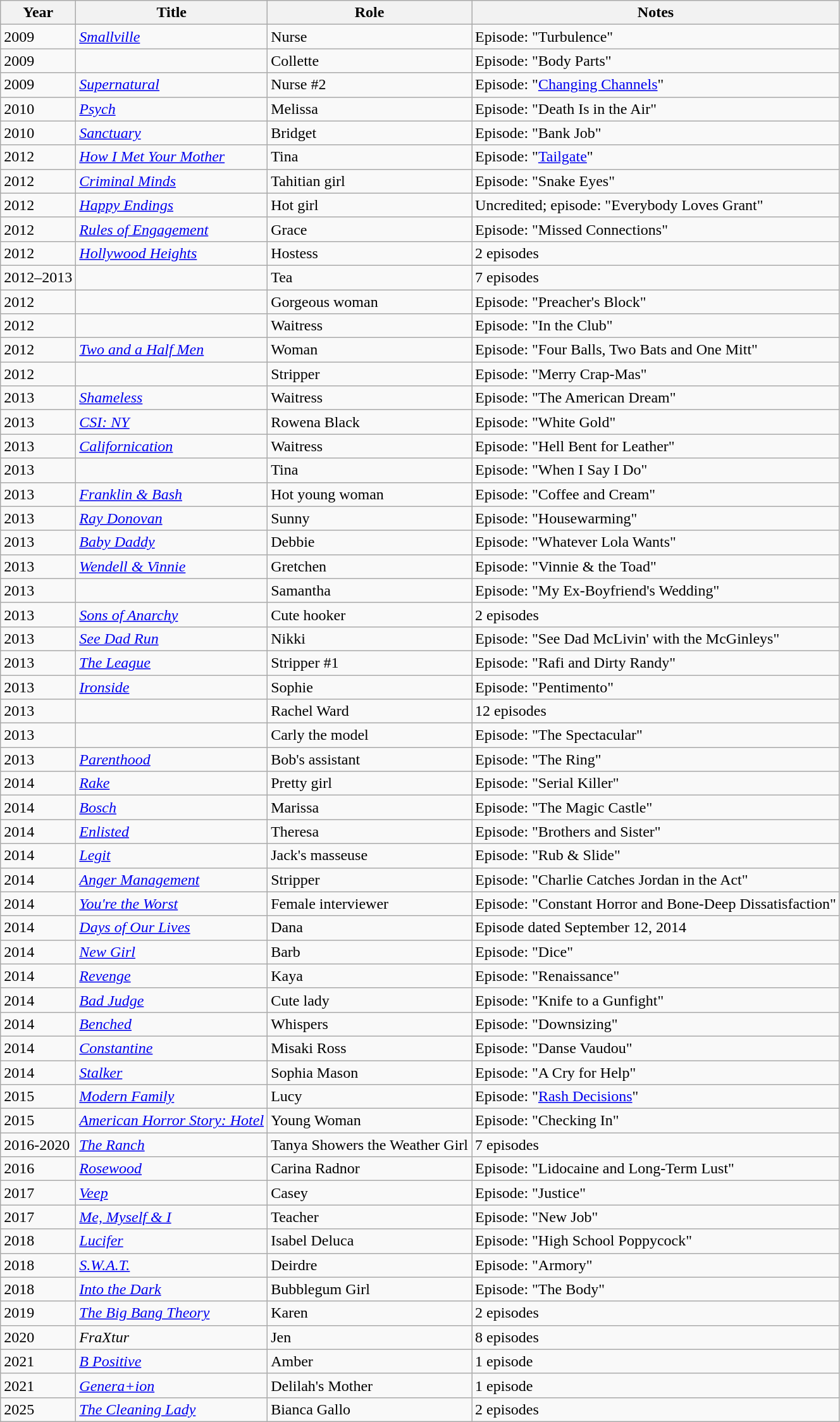<table class="wikitable sortable">
<tr>
<th>Year</th>
<th>Title</th>
<th>Role</th>
<th class="unsortable">Notes</th>
</tr>
<tr>
<td>2009</td>
<td><em><a href='#'>Smallville</a></em></td>
<td>Nurse</td>
<td>Episode: "Turbulence"</td>
</tr>
<tr>
<td>2009</td>
<td><em></em></td>
<td>Collette</td>
<td>Episode: "Body Parts"</td>
</tr>
<tr>
<td>2009</td>
<td><em><a href='#'>Supernatural</a></em></td>
<td>Nurse #2</td>
<td>Episode: "<a href='#'>Changing Channels</a>"</td>
</tr>
<tr>
<td>2010</td>
<td><em><a href='#'>Psych</a></em></td>
<td>Melissa</td>
<td>Episode: "Death Is in the Air"</td>
</tr>
<tr>
<td>2010</td>
<td><em><a href='#'>Sanctuary</a></em></td>
<td>Bridget</td>
<td>Episode: "Bank Job"</td>
</tr>
<tr>
<td>2012</td>
<td><em><a href='#'>How I Met Your Mother</a></em></td>
<td>Tina</td>
<td>Episode: "<a href='#'>Tailgate</a>"</td>
</tr>
<tr>
<td>2012</td>
<td><em><a href='#'>Criminal Minds</a></em></td>
<td>Tahitian girl</td>
<td>Episode: "Snake Eyes"</td>
</tr>
<tr>
<td>2012</td>
<td><em><a href='#'>Happy Endings</a></em></td>
<td>Hot girl</td>
<td>Uncredited; episode: "Everybody Loves Grant"</td>
</tr>
<tr>
<td>2012</td>
<td><em><a href='#'>Rules of Engagement</a></em></td>
<td>Grace</td>
<td>Episode: "Missed Connections"</td>
</tr>
<tr>
<td>2012</td>
<td><em><a href='#'>Hollywood Heights</a></em></td>
<td>Hostess</td>
<td>2 episodes</td>
</tr>
<tr>
<td>2012–2013</td>
<td><em></em></td>
<td>Tea</td>
<td>7 episodes</td>
</tr>
<tr>
<td>2012</td>
<td><em></em></td>
<td>Gorgeous woman</td>
<td>Episode: "Preacher's Block"</td>
</tr>
<tr>
<td>2012</td>
<td><em></em></td>
<td>Waitress</td>
<td>Episode: "In the Club"</td>
</tr>
<tr>
<td>2012</td>
<td><em><a href='#'>Two and a Half Men</a></em></td>
<td>Woman</td>
<td>Episode: "Four Balls, Two Bats and One Mitt"</td>
</tr>
<tr>
<td>2012</td>
<td><em></em></td>
<td>Stripper</td>
<td>Episode: "Merry Crap-Mas"</td>
</tr>
<tr>
<td>2013</td>
<td><em><a href='#'>Shameless</a></em></td>
<td>Waitress</td>
<td>Episode: "The American Dream"</td>
</tr>
<tr>
<td>2013</td>
<td><em><a href='#'>CSI: NY</a></em></td>
<td>Rowena Black</td>
<td>Episode: "White Gold"</td>
</tr>
<tr>
<td>2013</td>
<td><em><a href='#'>Californication</a></em></td>
<td>Waitress</td>
<td>Episode: "Hell Bent for Leather"</td>
</tr>
<tr>
<td>2013</td>
<td><em></em></td>
<td>Tina</td>
<td>Episode: "When I Say I Do"</td>
</tr>
<tr>
<td>2013</td>
<td><em><a href='#'>Franklin & Bash</a></em></td>
<td>Hot young woman</td>
<td>Episode: "Coffee and Cream"</td>
</tr>
<tr>
<td>2013</td>
<td><em><a href='#'>Ray Donovan</a></em></td>
<td>Sunny</td>
<td>Episode: "Housewarming"</td>
</tr>
<tr>
<td>2013</td>
<td><em><a href='#'>Baby Daddy</a></em></td>
<td>Debbie</td>
<td>Episode: "Whatever Lola Wants"</td>
</tr>
<tr>
<td>2013</td>
<td><em><a href='#'>Wendell & Vinnie</a></em></td>
<td>Gretchen</td>
<td>Episode: "Vinnie & the Toad"</td>
</tr>
<tr>
<td>2013</td>
<td><em></em></td>
<td>Samantha</td>
<td>Episode: "My Ex-Boyfriend's Wedding"</td>
</tr>
<tr>
<td>2013</td>
<td><em><a href='#'>Sons of Anarchy</a></em></td>
<td>Cute hooker</td>
<td>2 episodes</td>
</tr>
<tr>
<td>2013</td>
<td><em><a href='#'>See Dad Run</a></em></td>
<td>Nikki</td>
<td>Episode: "See Dad McLivin' with the McGinleys"</td>
</tr>
<tr>
<td>2013</td>
<td data-sort-value="League, The"><em><a href='#'>The League</a></em></td>
<td>Stripper #1</td>
<td>Episode: "Rafi and Dirty Randy"</td>
</tr>
<tr>
<td>2013</td>
<td><em><a href='#'>Ironside</a></em></td>
<td>Sophie</td>
<td>Episode: "Pentimento"</td>
</tr>
<tr>
<td>2013</td>
<td><em></em></td>
<td>Rachel Ward</td>
<td>12 episodes</td>
</tr>
<tr>
<td>2013</td>
<td><em></em></td>
<td>Carly the model</td>
<td>Episode: "The Spectacular"</td>
</tr>
<tr>
<td>2013</td>
<td><em><a href='#'>Parenthood</a></em></td>
<td>Bob's assistant</td>
<td>Episode: "The Ring"</td>
</tr>
<tr>
<td>2014</td>
<td><em><a href='#'>Rake</a></em></td>
<td>Pretty girl</td>
<td>Episode: "Serial Killer"</td>
</tr>
<tr>
<td>2014</td>
<td><em><a href='#'>Bosch</a></em></td>
<td>Marissa</td>
<td>Episode: "The Magic Castle"</td>
</tr>
<tr>
<td>2014</td>
<td><em><a href='#'>Enlisted</a></em></td>
<td>Theresa</td>
<td>Episode: "Brothers and Sister"</td>
</tr>
<tr>
<td>2014</td>
<td><em><a href='#'>Legit</a></em></td>
<td>Jack's masseuse</td>
<td>Episode: "Rub & Slide"</td>
</tr>
<tr>
<td>2014</td>
<td><em><a href='#'>Anger Management</a></em></td>
<td>Stripper</td>
<td>Episode: "Charlie Catches Jordan in the Act"</td>
</tr>
<tr>
<td>2014</td>
<td><em><a href='#'>You're the Worst</a></em></td>
<td>Female interviewer</td>
<td>Episode: "Constant Horror and Bone-Deep Dissatisfaction"</td>
</tr>
<tr>
<td>2014</td>
<td><em><a href='#'>Days of Our Lives</a></em></td>
<td>Dana</td>
<td>Episode dated September 12, 2014</td>
</tr>
<tr>
<td>2014</td>
<td><em><a href='#'>New Girl</a></em></td>
<td>Barb</td>
<td>Episode: "Dice"</td>
</tr>
<tr>
<td>2014</td>
<td><em><a href='#'>Revenge</a></em></td>
<td>Kaya</td>
<td>Episode: "Renaissance"</td>
</tr>
<tr>
<td>2014</td>
<td><em><a href='#'>Bad Judge</a></em></td>
<td>Cute lady</td>
<td>Episode: "Knife to a Gunfight"</td>
</tr>
<tr>
<td>2014</td>
<td><em><a href='#'>Benched</a></em></td>
<td>Whispers</td>
<td>Episode: "Downsizing"</td>
</tr>
<tr>
<td>2014</td>
<td><em><a href='#'>Constantine</a></em></td>
<td>Misaki Ross</td>
<td>Episode: "Danse Vaudou"</td>
</tr>
<tr>
<td>2014</td>
<td><em><a href='#'>Stalker</a></em></td>
<td>Sophia Mason</td>
<td>Episode: "A Cry for Help"</td>
</tr>
<tr>
<td>2015</td>
<td><em><a href='#'>Modern Family</a></em></td>
<td>Lucy</td>
<td>Episode: "<a href='#'>Rash Decisions</a>"</td>
</tr>
<tr>
<td>2015</td>
<td><em><a href='#'>American Horror Story: Hotel</a></em></td>
<td>Young Woman</td>
<td>Episode: "Checking In"</td>
</tr>
<tr>
<td>2016-2020</td>
<td data-sort-value="Ranch, The"><em><a href='#'>The Ranch</a></em></td>
<td>Tanya Showers the Weather Girl</td>
<td>7 episodes</td>
</tr>
<tr>
<td>2016</td>
<td><em><a href='#'>Rosewood</a></em></td>
<td>Carina Radnor</td>
<td>Episode: "Lidocaine and Long-Term Lust"</td>
</tr>
<tr>
<td>2017</td>
<td><em><a href='#'>Veep</a></em></td>
<td>Casey</td>
<td>Episode: "Justice"</td>
</tr>
<tr>
<td>2017</td>
<td><em><a href='#'>Me, Myself & I</a></em></td>
<td>Teacher</td>
<td>Episode: "New Job"</td>
</tr>
<tr>
<td>2018</td>
<td><em><a href='#'>Lucifer</a></em></td>
<td>Isabel Deluca</td>
<td>Episode: "High School Poppycock"</td>
</tr>
<tr>
<td>2018</td>
<td><em><a href='#'>S.W.A.T.</a></em></td>
<td>Deirdre</td>
<td>Episode: "Armory"</td>
</tr>
<tr>
<td>2018</td>
<td><em><a href='#'>Into the Dark</a></em></td>
<td>Bubblegum Girl</td>
<td>Episode: "The Body"</td>
</tr>
<tr>
<td>2019</td>
<td data-sort-value="Big Bang Theory, The"><em><a href='#'>The Big Bang Theory</a></em></td>
<td>Karen</td>
<td>2 episodes</td>
</tr>
<tr>
<td>2020</td>
<td><em>FraXtur</em></td>
<td>Jen</td>
<td>8 episodes</td>
</tr>
<tr>
<td>2021</td>
<td><em><a href='#'>B Positive</a></em></td>
<td>Amber</td>
<td>1 episode</td>
</tr>
<tr>
<td>2021</td>
<td><em><a href='#'>Genera+ion</a></em></td>
<td>Delilah's Mother</td>
<td>1 episode</td>
</tr>
<tr>
<td>2025</td>
<td><em><a href='#'>The Cleaning Lady</a></em></td>
<td>Bianca Gallo</td>
<td>2 episodes</td>
</tr>
</table>
